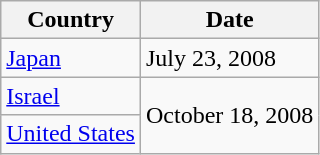<table class="wikitable">
<tr>
<th>Country</th>
<th>Date</th>
</tr>
<tr>
<td><a href='#'>Japan</a></td>
<td>July 23, 2008</td>
</tr>
<tr>
<td><a href='#'>Israel</a></td>
<td rowspan="2">October 18, 2008</td>
</tr>
<tr>
<td><a href='#'>United States</a></td>
</tr>
</table>
